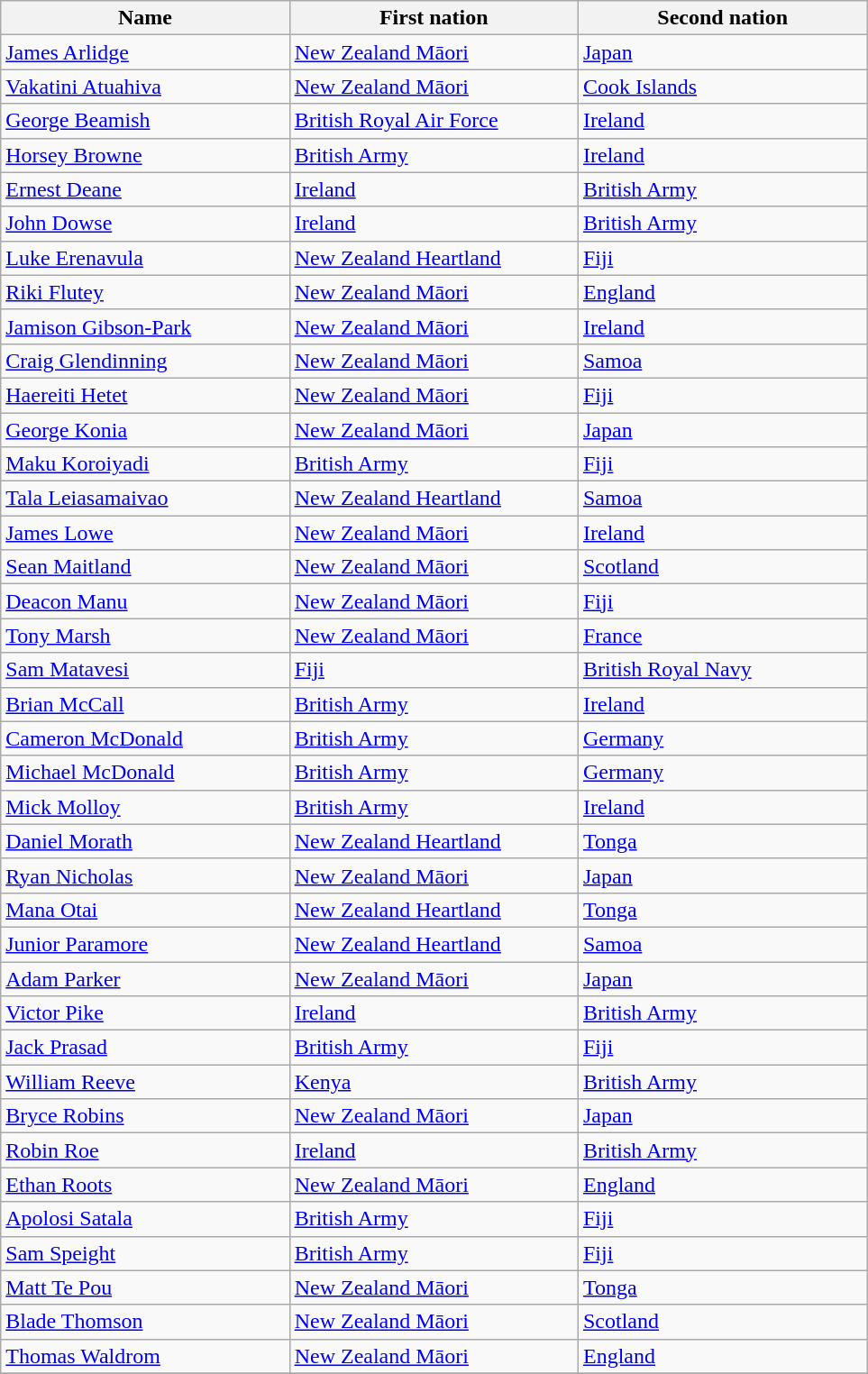<table class="wikitable sortable sticky-header width=75%">
<tr>
<th width=25%>Name</th>
<th width=25%>First nation</th>
<th width=25%>Second nation</th>
</tr>
<tr>
<td><a href='#'>James Arlidge</a></td>
<td> <a href='#'>New Zealand Māori</a></td>
<td> <a href='#'>Japan</a></td>
</tr>
<tr>
<td><a href='#'>Vakatini Atuahiva</a></td>
<td> <a href='#'>New Zealand Māori</a></td>
<td> <a href='#'>Cook Islands</a></td>
</tr>
<tr>
<td><a href='#'>George Beamish</a></td>
<td> <a href='#'>British Royal Air Force</a></td>
<td> <a href='#'>Ireland</a></td>
</tr>
<tr>
<td><a href='#'>Horsey Browne</a></td>
<td> <a href='#'>British Army</a></td>
<td> <a href='#'>Ireland</a></td>
</tr>
<tr>
<td><a href='#'>Ernest Deane</a></td>
<td> <a href='#'>Ireland</a></td>
<td> <a href='#'>British Army</a></td>
</tr>
<tr>
<td><a href='#'>John Dowse</a></td>
<td> <a href='#'>Ireland</a></td>
<td> <a href='#'>British Army</a></td>
</tr>
<tr>
<td><a href='#'>Luke Erenavula</a></td>
<td> <a href='#'>New Zealand Heartland</a></td>
<td> <a href='#'>Fiji</a></td>
</tr>
<tr>
<td><a href='#'>Riki Flutey</a></td>
<td> <a href='#'>New Zealand Māori</a></td>
<td> <a href='#'>England</a> </td>
</tr>
<tr>
<td><a href='#'>Jamison Gibson-Park</a></td>
<td> <a href='#'>New Zealand Māori</a></td>
<td> <a href='#'>Ireland</a></td>
</tr>
<tr>
<td><a href='#'>Craig Glendinning</a></td>
<td> <a href='#'>New Zealand Māori</a></td>
<td> <a href='#'>Samoa</a></td>
</tr>
<tr>
<td><a href='#'>Haereiti Hetet</a></td>
<td> <a href='#'>New Zealand Māori</a></td>
<td> <a href='#'>Fiji</a></td>
</tr>
<tr>
<td><a href='#'>George Konia</a></td>
<td> <a href='#'>New Zealand Māori</a></td>
<td> <a href='#'>Japan</a></td>
</tr>
<tr>
<td><a href='#'>Maku Koroiyadi</a></td>
<td> <a href='#'>British Army</a></td>
<td> <a href='#'>Fiji</a></td>
</tr>
<tr>
<td><a href='#'>Tala Leiasamaivao</a></td>
<td> <a href='#'>New Zealand Heartland</a></td>
<td> <a href='#'>Samoa</a></td>
</tr>
<tr>
<td><a href='#'>James Lowe</a></td>
<td> <a href='#'>New Zealand Māori</a></td>
<td> <a href='#'>Ireland</a></td>
</tr>
<tr>
<td><a href='#'>Sean Maitland</a></td>
<td> <a href='#'>New Zealand Māori</a></td>
<td> <a href='#'>Scotland</a> </td>
</tr>
<tr>
<td><a href='#'>Deacon Manu</a></td>
<td> <a href='#'>New Zealand Māori</a></td>
<td> <a href='#'>Fiji</a></td>
</tr>
<tr>
<td><a href='#'>Tony Marsh</a></td>
<td> <a href='#'>New Zealand Māori</a></td>
<td> <a href='#'>France</a></td>
</tr>
<tr>
<td><a href='#'>Sam Matavesi</a></td>
<td> <a href='#'>Fiji</a></td>
<td> <a href='#'>British Royal Navy</a></td>
</tr>
<tr>
<td><a href='#'>Brian McCall</a></td>
<td> <a href='#'>British Army</a></td>
<td> <a href='#'>Ireland</a></td>
</tr>
<tr>
<td><a href='#'>Cameron McDonald</a></td>
<td> <a href='#'>British Army</a></td>
<td> <a href='#'>Germany</a></td>
</tr>
<tr>
<td><a href='#'>Michael McDonald</a></td>
<td> <a href='#'>British Army</a></td>
<td> <a href='#'>Germany</a></td>
</tr>
<tr>
<td><a href='#'>Mick Molloy</a></td>
<td> <a href='#'>British Army</a></td>
<td> <a href='#'>Ireland</a></td>
</tr>
<tr>
<td><a href='#'>Daniel Morath</a></td>
<td> <a href='#'>New Zealand Heartland</a></td>
<td> <a href='#'>Tonga</a></td>
</tr>
<tr>
<td><a href='#'>Ryan Nicholas</a></td>
<td> <a href='#'>New Zealand Māori</a></td>
<td> <a href='#'>Japan</a></td>
</tr>
<tr>
<td><a href='#'>Mana Otai</a></td>
<td> <a href='#'>New Zealand Heartland</a></td>
<td> <a href='#'>Tonga</a></td>
</tr>
<tr>
<td><a href='#'>Junior Paramore</a></td>
<td> <a href='#'>New Zealand Heartland</a></td>
<td> <a href='#'>Samoa</a></td>
</tr>
<tr>
<td><a href='#'>Adam Parker</a></td>
<td> <a href='#'>New Zealand Māori</a></td>
<td> <a href='#'>Japan</a></td>
</tr>
<tr>
<td><a href='#'>Victor Pike</a></td>
<td> <a href='#'>Ireland</a></td>
<td> <a href='#'>British Army</a></td>
</tr>
<tr>
<td><a href='#'>Jack Prasad</a></td>
<td> <a href='#'>British Army</a></td>
<td> <a href='#'>Fiji</a></td>
</tr>
<tr>
<td><a href='#'>William Reeve</a></td>
<td> <a href='#'>Kenya</a></td>
<td> <a href='#'>British Army</a></td>
</tr>
<tr>
<td><a href='#'>Bryce Robins</a></td>
<td> <a href='#'>New Zealand Māori</a></td>
<td> <a href='#'>Japan</a></td>
</tr>
<tr>
<td><a href='#'>Robin Roe</a></td>
<td> <a href='#'>Ireland</a></td>
<td> <a href='#'>British Army</a></td>
</tr>
<tr>
<td><a href='#'>Ethan Roots</a></td>
<td> <a href='#'>New Zealand Māori</a></td>
<td> <a href='#'>England</a></td>
</tr>
<tr>
<td><a href='#'>Apolosi Satala</a></td>
<td> <a href='#'>British Army</a></td>
<td> <a href='#'>Fiji</a></td>
</tr>
<tr>
<td><a href='#'>Sam Speight</a></td>
<td> <a href='#'>British Army</a></td>
<td> <a href='#'>Fiji</a></td>
</tr>
<tr>
<td><a href='#'>Matt Te Pou</a></td>
<td> <a href='#'>New Zealand Māori</a></td>
<td> <a href='#'>Tonga</a></td>
</tr>
<tr>
<td><a href='#'>Blade Thomson</a></td>
<td> <a href='#'>New Zealand Māori</a></td>
<td> <a href='#'>Scotland</a></td>
</tr>
<tr>
<td><a href='#'>Thomas Waldrom</a></td>
<td> <a href='#'>New Zealand Māori</a></td>
<td> <a href='#'>England</a></td>
</tr>
<tr>
</tr>
</table>
